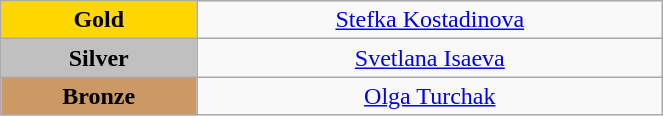<table class="wikitable" style="text-align:center; " width="35%">
<tr>
<td bgcolor="gold"><strong>Gold</strong></td>
<td><a href='#'>Stefka Kostadinova</a><br>  <small><em></em></small></td>
</tr>
<tr>
<td bgcolor="silver"><strong>Silver</strong></td>
<td><a href='#'>Svetlana Isaeva</a><br>  <small><em></em></small></td>
</tr>
<tr>
<td bgcolor="CC9966"><strong>Bronze</strong></td>
<td><a href='#'>Olga Turchak</a><br>  <small><em></em></small></td>
</tr>
</table>
